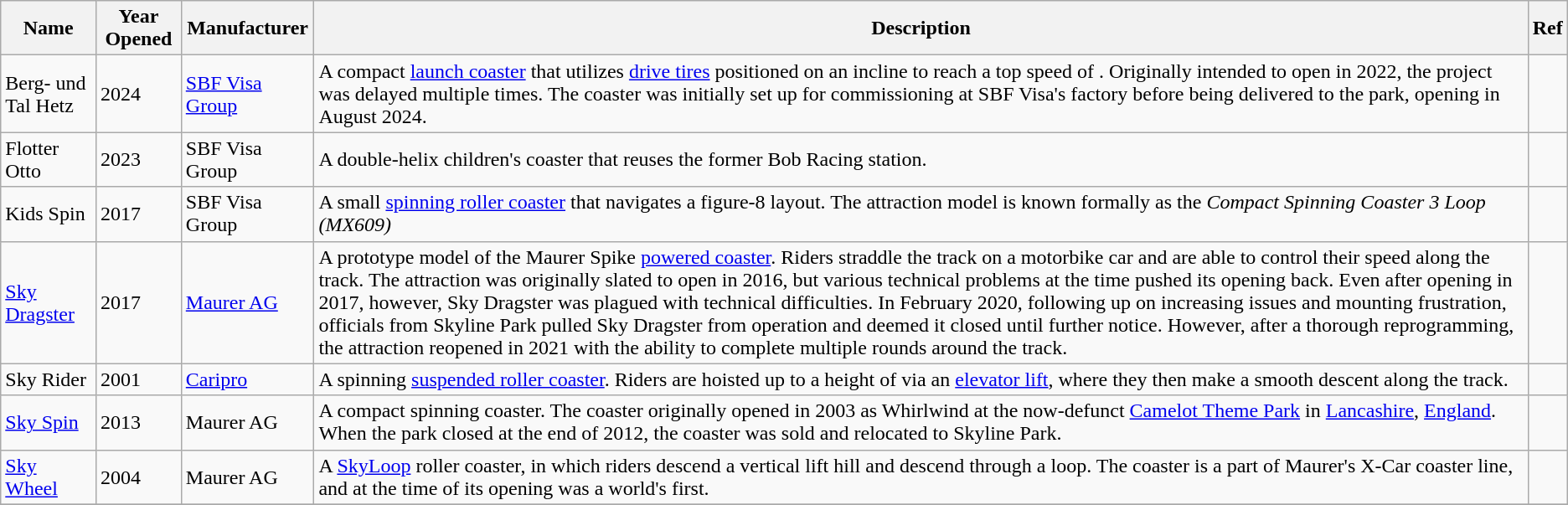<table class="wikitable sortable">
<tr>
<th>Name</th>
<th>Year Opened</th>
<th>Manufacturer</th>
<th>Description</th>
<th>Ref</th>
</tr>
<tr>
<td>Berg- und Tal Hetz</td>
<td>2024</td>
<td><a href='#'>SBF Visa Group</a></td>
<td>A compact <a href='#'>launch coaster</a> that utilizes <a href='#'>drive tires</a> positioned on an incline to reach a top speed of . Originally intended to open in 2022, the project was delayed multiple times. The coaster was initially set up for commissioning at SBF Visa's factory before being delivered to the park, opening in August 2024.</td>
<td></td>
</tr>
<tr>
<td>Flotter Otto</td>
<td>2023</td>
<td>SBF Visa Group</td>
<td>A double-helix children's coaster that reuses the former Bob Racing station.</td>
<td><br></td>
</tr>
<tr>
<td>Kids Spin</td>
<td>2017</td>
<td>SBF Visa Group</td>
<td>A small <a href='#'>spinning roller coaster</a> that navigates a figure-8 layout. The attraction model is known formally as the <em>Compact Spinning Coaster 3 Loop (MX609)</em></td>
<td></td>
</tr>
<tr>
<td><a href='#'>Sky Dragster</a></td>
<td>2017</td>
<td><a href='#'>Maurer AG</a></td>
<td>A prototype model of the Maurer Spike <a href='#'>powered coaster</a>. Riders straddle the track on a motorbike car and are able to control their speed along the track. The attraction was originally slated to open in 2016, but various technical problems at the time pushed its opening back. Even after opening in 2017, however, Sky Dragster was plagued with technical difficulties. In February 2020, following up on increasing issues and mounting frustration, officials from Skyline Park pulled Sky Dragster from operation and deemed it closed until further notice. However, after a thorough reprogramming, the attraction reopened in 2021 with the ability to complete multiple rounds around the track.</td>
<td></td>
</tr>
<tr>
<td>Sky Rider</td>
<td>2001</td>
<td><a href='#'>Caripro</a></td>
<td>A spinning <a href='#'>suspended roller coaster</a>. Riders are hoisted up to a height of  via an <a href='#'>elevator lift</a>, where they then make a smooth descent along the track.</td>
<td></td>
</tr>
<tr>
<td><a href='#'>Sky Spin</a></td>
<td>2013</td>
<td>Maurer AG</td>
<td>A compact spinning coaster. The coaster originally opened in 2003 as Whirlwind at the now-defunct <a href='#'>Camelot Theme Park</a> in <a href='#'>Lancashire</a>, <a href='#'>England</a>. When the park closed at the end of 2012, the coaster was sold and relocated to Skyline Park.</td>
<td><br></td>
</tr>
<tr>
<td><a href='#'>Sky Wheel</a></td>
<td>2004</td>
<td>Maurer AG</td>
<td>A <a href='#'>SkyLoop</a> roller coaster, in which riders descend a vertical lift hill and descend through a loop. The coaster is a part of Maurer's X-Car coaster line, and at the time of its opening was a world's first.</td>
<td></td>
</tr>
<tr>
</tr>
</table>
